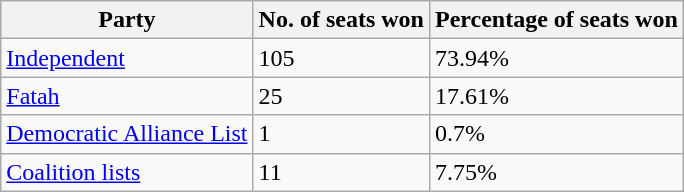<table class="wikitable" style="text-align:left;">
<tr>
<th scope="col">Party</th>
<th scope="col">No. of seats won</th>
<th scope="col">Percentage of seats won</th>
</tr>
<tr>
<td><a href='#'>Independent</a></td>
<td>105</td>
<td>73.94%</td>
</tr>
<tr>
<td><a href='#'>Fatah</a></td>
<td>25</td>
<td>17.61%</td>
</tr>
<tr>
<td><a href='#'>Democratic Alliance List</a></td>
<td>1</td>
<td>0.7%</td>
</tr>
<tr>
<td><a href='#'>Coalition lists</a></td>
<td>11</td>
<td>7.75%</td>
</tr>
</table>
